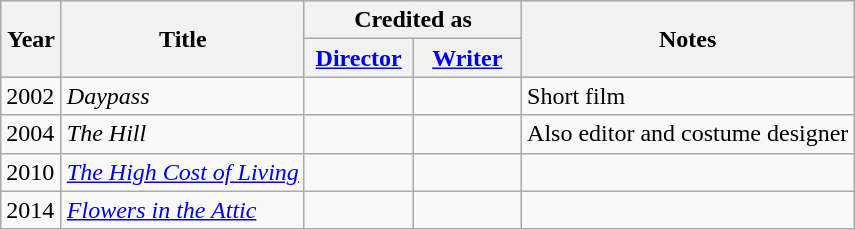<table class="wikitable">
<tr style="background:#ccc; text-align:center;">
<th rowspan="2" style="width:33px;">Year</th>
<th rowspan="2">Title</th>
<th colspan="2">Credited as</th>
<th rowspan="2">Notes</th>
</tr>
<tr>
<th width=65><a href='#'>Director</a></th>
<th width=65><a href='#'>Writer</a></th>
</tr>
<tr>
<td>2002</td>
<td><em>Daypass</em></td>
<td></td>
<td></td>
<td>Short film</td>
</tr>
<tr>
<td>2004</td>
<td><em>The Hill</em></td>
<td></td>
<td></td>
<td>Also editor and costume designer</td>
</tr>
<tr>
<td>2010</td>
<td><em><a href='#'>The High Cost of Living</a></em></td>
<td></td>
<td></td>
<td></td>
</tr>
<tr>
<td>2014</td>
<td><em><a href='#'>Flowers in the Attic</a></em></td>
<td></td>
<td></td>
<td></td>
</tr>
</table>
